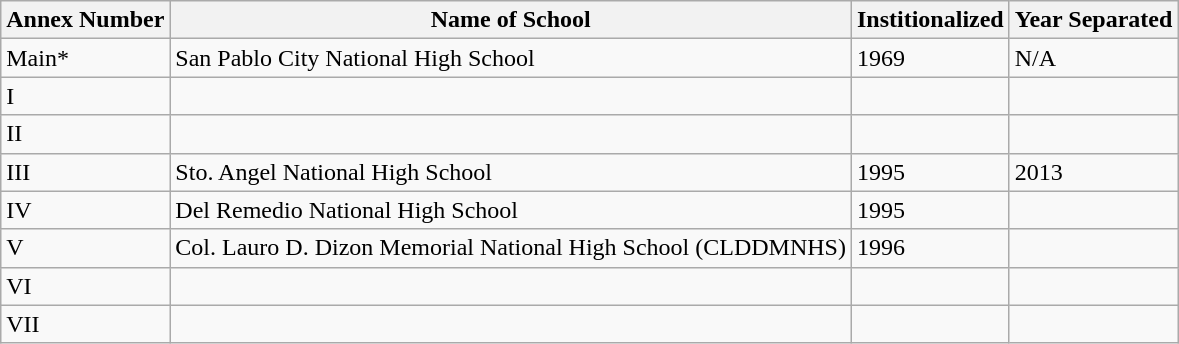<table class="wikitable">
<tr>
<th>Annex Number</th>
<th>Name of School</th>
<th>Institionalized</th>
<th>Year Separated</th>
</tr>
<tr>
<td>Main*</td>
<td>San Pablo City National High School</td>
<td>1969</td>
<td>N/A</td>
</tr>
<tr>
<td>I</td>
<td></td>
<td></td>
<td></td>
</tr>
<tr>
<td>II</td>
<td></td>
<td></td>
<td></td>
</tr>
<tr>
<td>III</td>
<td>Sto. Angel National High School</td>
<td>1995</td>
<td>2013</td>
</tr>
<tr>
<td>IV</td>
<td>Del Remedio National High School</td>
<td>1995</td>
<td></td>
</tr>
<tr>
<td>V</td>
<td>Col. Lauro D. Dizon Memorial National High School (CLDDMNHS)</td>
<td>1996</td>
<td></td>
</tr>
<tr>
<td>VI</td>
<td></td>
<td></td>
<td></td>
</tr>
<tr>
<td>VII</td>
<td></td>
<td></td>
<td></td>
</tr>
</table>
